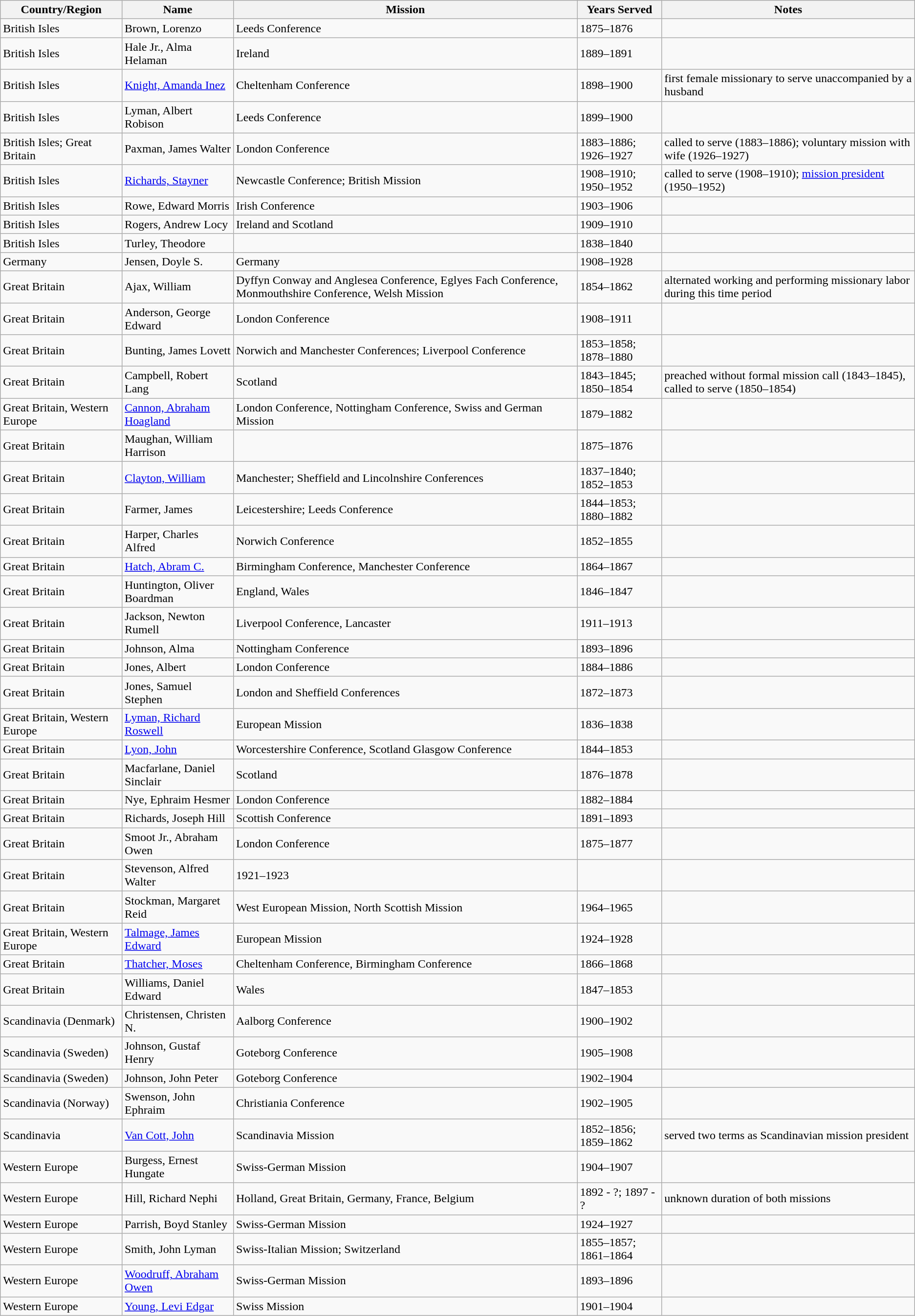<table class="wikitable">
<tr>
<th>Country/Region</th>
<th>Name</th>
<th>Mission</th>
<th>Years Served</th>
<th>Notes</th>
</tr>
<tr>
<td>British Isles</td>
<td>Brown, Lorenzo</td>
<td>Leeds Conference</td>
<td>1875–1876</td>
<td></td>
</tr>
<tr>
<td>British Isles</td>
<td>Hale Jr., Alma Helaman</td>
<td>Ireland</td>
<td>1889–1891</td>
<td></td>
</tr>
<tr>
<td>British Isles</td>
<td><a href='#'>Knight, Amanda Inez</a></td>
<td>Cheltenham Conference</td>
<td>1898–1900</td>
<td>first female missionary to serve unaccompanied by a husband</td>
</tr>
<tr>
<td>British Isles</td>
<td>Lyman, Albert Robison</td>
<td>Leeds Conference</td>
<td>1899–1900</td>
<td></td>
</tr>
<tr>
<td>British Isles; Great Britain</td>
<td>Paxman, James Walter</td>
<td>London Conference</td>
<td>1883–1886; 1926–1927</td>
<td>called to serve (1883–1886); voluntary mission with wife (1926–1927)</td>
</tr>
<tr>
<td>British Isles</td>
<td><a href='#'>Richards, Stayner</a></td>
<td>Newcastle Conference; British Mission</td>
<td>1908–1910; 1950–1952</td>
<td>called to serve (1908–1910); <a href='#'>mission president</a> (1950–1952)</td>
</tr>
<tr>
<td>British Isles</td>
<td>Rowe, Edward Morris</td>
<td>Irish Conference</td>
<td>1903–1906</td>
<td></td>
</tr>
<tr>
<td>British Isles</td>
<td>Rogers, Andrew Locy</td>
<td>Ireland and Scotland</td>
<td>1909–1910</td>
<td></td>
</tr>
<tr>
<td>British Isles</td>
<td>Turley, Theodore</td>
<td></td>
<td>1838–1840</td>
<td></td>
</tr>
<tr>
<td>Germany</td>
<td>Jensen, Doyle S.</td>
<td>Germany</td>
<td>1908–1928</td>
<td></td>
</tr>
<tr>
<td>Great Britain</td>
<td>Ajax, William</td>
<td>Dyffyn Conway and Anglesea Conference, Eglyes Fach Conference, Monmouthshire Conference, Welsh Mission</td>
<td>1854–1862</td>
<td>alternated working and performing missionary labor during this time period</td>
</tr>
<tr>
<td>Great Britain</td>
<td>Anderson, George Edward</td>
<td>London Conference</td>
<td>1908–1911</td>
<td></td>
</tr>
<tr>
<td>Great Britain</td>
<td>Bunting, James Lovett</td>
<td>Norwich and Manchester Conferences; Liverpool Conference</td>
<td>1853–1858; 1878–1880</td>
<td></td>
</tr>
<tr>
<td>Great Britain</td>
<td>Campbell, Robert Lang</td>
<td>Scotland</td>
<td>1843–1845; 1850–1854</td>
<td>preached without formal mission call (1843–1845), called to serve (1850–1854)</td>
</tr>
<tr>
<td>Great Britain, Western Europe</td>
<td><a href='#'>Cannon, Abraham Hoagland</a></td>
<td>London Conference, Nottingham Conference, Swiss and German Mission</td>
<td>1879–1882</td>
<td></td>
</tr>
<tr>
<td>Great Britain</td>
<td>Maughan, William Harrison</td>
<td></td>
<td>1875–1876</td>
<td></td>
</tr>
<tr>
<td>Great Britain</td>
<td><a href='#'>Clayton, William</a></td>
<td>Manchester; Sheffield and Lincolnshire Conferences</td>
<td>1837–1840; 1852–1853</td>
<td></td>
</tr>
<tr>
<td>Great Britain</td>
<td>Farmer, James</td>
<td>Leicestershire; Leeds Conference</td>
<td>1844–1853; 1880–1882</td>
<td></td>
</tr>
<tr>
<td>Great Britain</td>
<td>Harper, Charles Alfred</td>
<td>Norwich Conference</td>
<td>1852–1855</td>
<td></td>
</tr>
<tr>
<td>Great Britain</td>
<td><a href='#'>Hatch, Abram C.</a></td>
<td>Birmingham Conference, Manchester Conference</td>
<td>1864–1867</td>
<td></td>
</tr>
<tr>
<td>Great Britain</td>
<td>Huntington, Oliver Boardman</td>
<td>England, Wales</td>
<td>1846–1847</td>
<td></td>
</tr>
<tr>
<td>Great Britain</td>
<td>Jackson, Newton Rumell</td>
<td>Liverpool Conference, Lancaster</td>
<td>1911–1913</td>
<td></td>
</tr>
<tr>
<td>Great Britain</td>
<td>Johnson, Alma</td>
<td>Nottingham Conference</td>
<td>1893–1896</td>
<td></td>
</tr>
<tr>
<td>Great Britain</td>
<td>Jones, Albert</td>
<td>London Conference</td>
<td>1884–1886</td>
<td></td>
</tr>
<tr>
<td>Great Britain</td>
<td>Jones, Samuel Stephen</td>
<td>London and Sheffield Conferences</td>
<td>1872–1873</td>
<td></td>
</tr>
<tr>
<td>Great Britain, Western Europe</td>
<td><a href='#'>Lyman, Richard Roswell</a></td>
<td>European Mission</td>
<td>1836–1838</td>
<td></td>
</tr>
<tr>
<td>Great Britain</td>
<td><a href='#'>Lyon, John</a></td>
<td>Worcestershire Conference, Scotland Glasgow Conference</td>
<td>1844–1853</td>
<td></td>
</tr>
<tr>
<td>Great Britain</td>
<td>Macfarlane, Daniel Sinclair</td>
<td>Scotland</td>
<td>1876–1878</td>
<td></td>
</tr>
<tr>
<td>Great Britain</td>
<td>Nye, Ephraim Hesmer</td>
<td>London Conference</td>
<td>1882–1884</td>
<td></td>
</tr>
<tr>
<td>Great Britain</td>
<td>Richards, Joseph Hill</td>
<td>Scottish Conference</td>
<td>1891–1893</td>
<td></td>
</tr>
<tr>
<td>Great Britain</td>
<td>Smoot Jr., Abraham Owen</td>
<td>London Conference</td>
<td>1875–1877</td>
<td></td>
</tr>
<tr>
<td>Great Britain</td>
<td>Stevenson, Alfred Walter</td>
<td>1921–1923</td>
<td></td>
<td></td>
</tr>
<tr>
<td>Great Britain</td>
<td>Stockman, Margaret Reid</td>
<td>West European Mission, North Scottish Mission</td>
<td>1964–1965</td>
<td></td>
</tr>
<tr>
<td>Great Britain, Western Europe</td>
<td><a href='#'>Talmage, James Edward</a></td>
<td>European Mission</td>
<td>1924–1928</td>
<td></td>
</tr>
<tr>
<td>Great Britain</td>
<td><a href='#'>Thatcher, Moses</a></td>
<td>Cheltenham Conference,  Birmingham Conference</td>
<td>1866–1868</td>
<td></td>
</tr>
<tr>
<td>Great Britain</td>
<td>Williams, Daniel Edward</td>
<td>Wales</td>
<td>1847–1853</td>
<td></td>
</tr>
<tr>
<td>Scandinavia (Denmark)</td>
<td>Christensen, Christen N.</td>
<td>Aalborg Conference</td>
<td>1900–1902</td>
<td></td>
</tr>
<tr>
<td>Scandinavia (Sweden)</td>
<td>Johnson, Gustaf Henry</td>
<td>Goteborg Conference</td>
<td>1905–1908</td>
<td></td>
</tr>
<tr>
<td>Scandinavia (Sweden)</td>
<td>Johnson, John Peter</td>
<td>Goteborg Conference</td>
<td>1902–1904</td>
<td></td>
</tr>
<tr>
<td>Scandinavia (Norway)</td>
<td>Swenson, John Ephraim</td>
<td>Christiania Conference</td>
<td>1902–1905</td>
<td></td>
</tr>
<tr>
<td>Scandinavia</td>
<td><a href='#'>Van Cott, John</a></td>
<td>Scandinavia Mission</td>
<td>1852–1856; 1859–1862</td>
<td>served two terms as Scandinavian mission president</td>
</tr>
<tr>
<td>Western Europe</td>
<td>Burgess, Ernest Hungate</td>
<td>Swiss-German Mission</td>
<td>1904–1907</td>
<td></td>
</tr>
<tr>
<td>Western Europe</td>
<td>Hill, Richard Nephi</td>
<td>Holland, Great Britain, Germany, France, Belgium</td>
<td>1892 - ?; 1897 - ?</td>
<td>unknown duration of both missions</td>
</tr>
<tr>
<td>Western Europe</td>
<td>Parrish, Boyd Stanley</td>
<td>Swiss-German Mission</td>
<td>1924–1927</td>
<td></td>
</tr>
<tr>
<td>Western Europe</td>
<td>Smith, John Lyman</td>
<td>Swiss-Italian Mission; Switzerland</td>
<td>1855–1857; 1861–1864</td>
<td></td>
</tr>
<tr>
<td>Western Europe</td>
<td><a href='#'>Woodruff, Abraham Owen</a></td>
<td>Swiss-German Mission</td>
<td>1893–1896</td>
<td></td>
</tr>
<tr>
<td>Western Europe</td>
<td><a href='#'>Young, Levi Edgar</a></td>
<td>Swiss Mission</td>
<td>1901–1904</td>
<td></td>
</tr>
</table>
